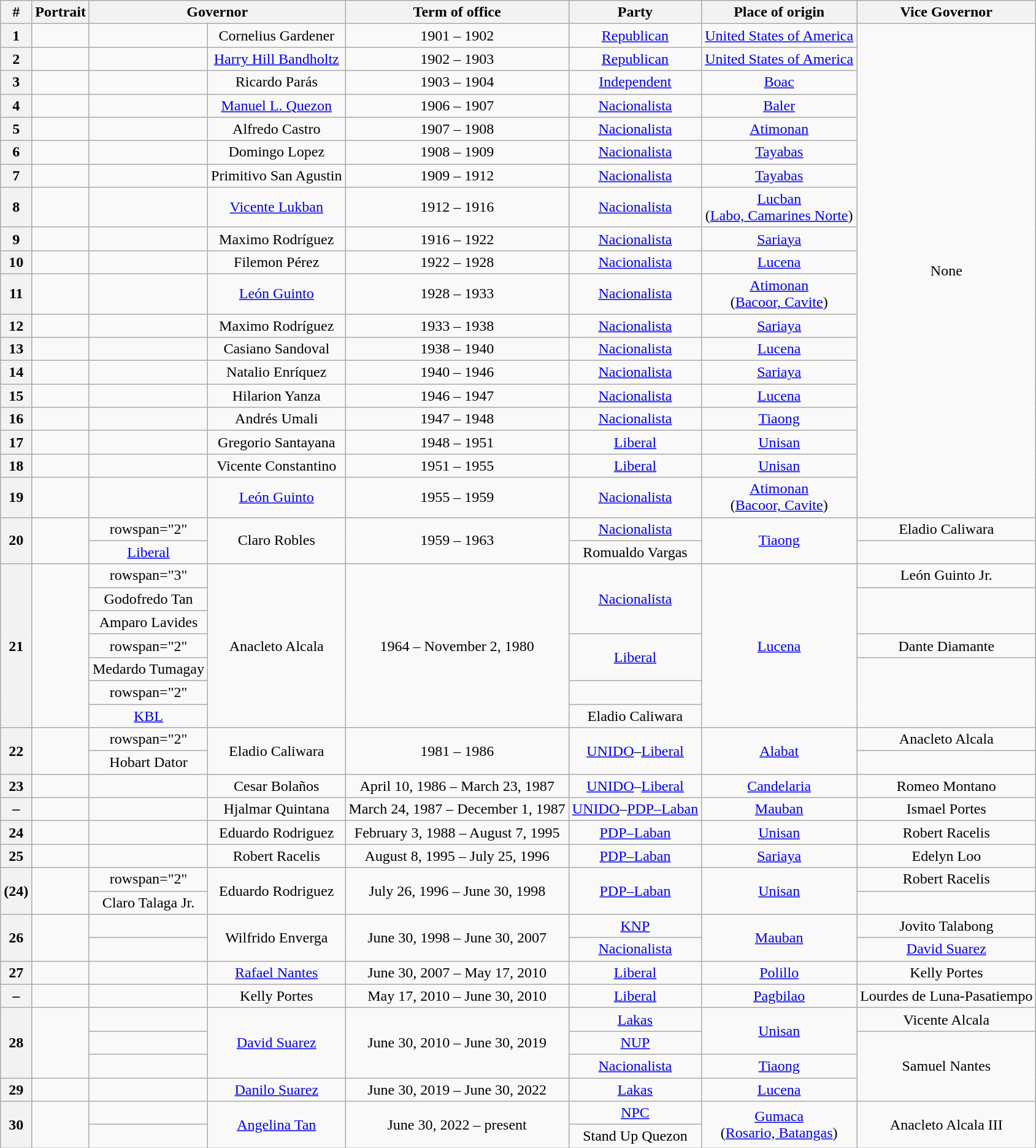<table class="wikitable" style="text-align: center;">
<tr>
<th>#</th>
<th>Portrait</th>
<th colspan="2" style="width:110px;">Governor</th>
<th>Term of office</th>
<th>Party</th>
<th>Place of origin</th>
<th>Vice Governor</th>
</tr>
<tr>
<th>1</th>
<td></td>
<td></td>
<td>Cornelius Gardener</td>
<td>1901 – 1902</td>
<td><a href='#'>Republican</a></td>
<td><a href='#'>United States of America</a></td>
<td rowspan="19">None</td>
</tr>
<tr>
<th>2</th>
<td></td>
<td></td>
<td><a href='#'>Harry Hill Bandholtz</a></td>
<td>1902 – 1903</td>
<td><a href='#'>Republican</a></td>
<td><a href='#'>United States of America</a></td>
</tr>
<tr>
<th>3</th>
<td></td>
<td></td>
<td>Ricardo Parás</td>
<td>1903 – 1904</td>
<td><a href='#'>Independent</a></td>
<td><a href='#'>Boac</a></td>
</tr>
<tr>
<th>4</th>
<td></td>
<td></td>
<td><a href='#'>Manuel L. Quezon</a></td>
<td>1906 – 1907</td>
<td><a href='#'>Nacionalista</a></td>
<td><a href='#'>Baler</a></td>
</tr>
<tr>
<th>5</th>
<td></td>
<td></td>
<td>Alfredo Castro</td>
<td>1907 – 1908</td>
<td><a href='#'>Nacionalista</a></td>
<td><a href='#'>Atimonan</a></td>
</tr>
<tr>
<th>6</th>
<td></td>
<td></td>
<td>Domingo Lopez</td>
<td>1908 – 1909</td>
<td><a href='#'>Nacionalista</a></td>
<td><a href='#'>Tayabas</a></td>
</tr>
<tr>
<th>7</th>
<td></td>
<td></td>
<td>Primitivo San Agustin</td>
<td>1909 – 1912</td>
<td><a href='#'>Nacionalista</a></td>
<td><a href='#'>Tayabas</a></td>
</tr>
<tr>
<th>8</th>
<td></td>
<td></td>
<td><a href='#'>Vicente Lukban</a></td>
<td>1912 – 1916</td>
<td><a href='#'>Nacionalista</a></td>
<td><a href='#'>Lucban</a><br> (<a href='#'>Labo, Camarines Norte</a>)</td>
</tr>
<tr>
<th>9</th>
<td></td>
<td></td>
<td>Maximo Rodríguez</td>
<td>1916 – 1922</td>
<td><a href='#'>Nacionalista</a></td>
<td><a href='#'>Sariaya</a></td>
</tr>
<tr>
<th>10</th>
<td></td>
<td></td>
<td>Filemon Pérez</td>
<td>1922 – 1928</td>
<td><a href='#'>Nacionalista</a></td>
<td><a href='#'>Lucena</a></td>
</tr>
<tr>
<th>11</th>
<td></td>
<td></td>
<td><a href='#'>León Guinto</a></td>
<td>1928 – 1933</td>
<td><a href='#'>Nacionalista</a></td>
<td><a href='#'>Atimonan</a><br> (<a href='#'>Bacoor, Cavite</a>)</td>
</tr>
<tr>
<th>12</th>
<td></td>
<td></td>
<td>Maximo Rodríguez</td>
<td>1933 – 1938</td>
<td><a href='#'>Nacionalista</a></td>
<td><a href='#'>Sariaya</a></td>
</tr>
<tr>
<th>13</th>
<td></td>
<td></td>
<td>Casiano Sandoval</td>
<td>1938 – 1940</td>
<td><a href='#'>Nacionalista</a></td>
<td><a href='#'>Lucena</a></td>
</tr>
<tr>
<th>14</th>
<td></td>
<td></td>
<td>Natalio Enríquez</td>
<td>1940 – 1946</td>
<td><a href='#'>Nacionalista</a></td>
<td><a href='#'>Sariaya</a></td>
</tr>
<tr>
<th>15</th>
<td></td>
<td></td>
<td>Hilarion Yanza</td>
<td>1946 – 1947</td>
<td><a href='#'>Nacionalista</a></td>
<td><a href='#'>Lucena</a></td>
</tr>
<tr>
<th>16</th>
<td></td>
<td></td>
<td>Andrés Umali</td>
<td>1947 – 1948</td>
<td><a href='#'>Nacionalista</a></td>
<td><a href='#'>Tiaong</a></td>
</tr>
<tr>
<th>17</th>
<td></td>
<td></td>
<td>Gregorio Santayana</td>
<td>1948 – 1951</td>
<td><a href='#'>Liberal</a></td>
<td><a href='#'>Unisan</a></td>
</tr>
<tr>
<th>18</th>
<td></td>
<td></td>
<td>Vicente Constantino</td>
<td>1951 – 1955</td>
<td><a href='#'>Liberal</a></td>
<td><a href='#'>Unisan</a></td>
</tr>
<tr>
<th>19</th>
<td></td>
<td></td>
<td><a href='#'>León Guinto</a></td>
<td>1955 – 1959</td>
<td><a href='#'>Nacionalista</a></td>
<td><a href='#'>Atimonan</a> <br> (<a href='#'>Bacoor, Cavite</a>)</td>
</tr>
<tr>
<th rowspan="2">20</th>
<td rowspan="2"></td>
<td>rowspan="2" </td>
<td rowspan="2">Claro Robles</td>
<td rowspan="2">1959 – 1963</td>
<td><a href='#'>Nacionalista</a></td>
<td rowspan="2"><a href='#'>Tiaong</a></td>
<td>Eladio Caliwara</td>
</tr>
<tr>
<td><a href='#'>Liberal</a></td>
<td>Romualdo Vargas</td>
</tr>
<tr>
<th rowspan="7">21</th>
<td rowspan="7"></td>
<td>rowspan="3" </td>
<td rowspan="7">Anacleto Alcala</td>
<td rowspan="7">1964 – November 2, 1980</td>
<td rowspan="3"><a href='#'>Nacionalista</a></td>
<td rowspan="7"><a href='#'>Lucena</a></td>
<td>León Guinto Jr.</td>
</tr>
<tr>
<td>Godofredo Tan</td>
</tr>
<tr>
<td>Amparo Lavides</td>
</tr>
<tr>
<td>rowspan="2" </td>
<td rowspan="2"><a href='#'>Liberal</a></td>
<td>Dante Diamante</td>
</tr>
<tr>
<td>Medardo Tumagay</td>
</tr>
<tr>
<td>rowspan="2" </td>
</tr>
<tr>
<td rowspan="1"><a href='#'>KBL</a></td>
<td>Eladio Caliwara</td>
</tr>
<tr>
<th rowspan="2">22</th>
<td rowspan="2"></td>
<td>rowspan="2" </td>
<td rowspan="2">Eladio Caliwara</td>
<td rowspan="2">1981 – 1986</td>
<td rowspan="2"><a href='#'>UNIDO</a>–<a href='#'>Liberal</a></td>
<td rowspan="2"><a href='#'>Alabat</a></td>
<td>Anacleto Alcala</td>
</tr>
<tr>
<td>Hobart Dator</td>
</tr>
<tr>
<th>23</th>
<td></td>
<td></td>
<td>Cesar Bolaños</td>
<td>April 10, 1986 – March 23, 1987</td>
<td><a href='#'>UNIDO</a>–<a href='#'>Liberal</a></td>
<td><a href='#'>Candelaria</a></td>
<td>Romeo Montano</td>
</tr>
<tr>
<th>–</th>
<td></td>
<td></td>
<td>Hjalmar Quintana</td>
<td>March 24, 1987 – December 1, 1987</td>
<td><a href='#'>UNIDO</a>–<a href='#'>PDP–Laban</a></td>
<td><a href='#'>Mauban</a></td>
<td>Ismael Portes</td>
</tr>
<tr>
<th>24</th>
<td></td>
<td></td>
<td>Eduardo Rodriguez</td>
<td>February 3, 1988 – August 7, 1995</td>
<td><a href='#'>PDP–Laban</a></td>
<td><a href='#'>Unisan</a></td>
<td>Robert Racelis</td>
</tr>
<tr>
<th>25</th>
<td></td>
<td></td>
<td>Robert Racelis</td>
<td>August 8, 1995 – July 25, 1996</td>
<td><a href='#'>PDP–Laban</a></td>
<td><a href='#'>Sariaya</a></td>
<td>Edelyn Loo</td>
</tr>
<tr>
<th rowspan="2">(24)</th>
<td rowspan="2"></td>
<td>rowspan="2" </td>
<td rowspan="2">Eduardo Rodriguez</td>
<td rowspan="2">July 26, 1996 – June 30, 1998</td>
<td rowspan="2"><a href='#'>PDP–Laban</a></td>
<td rowspan="2"><a href='#'>Unisan</a></td>
<td>Robert Racelis</td>
</tr>
<tr>
<td>Claro Talaga Jr.</td>
</tr>
<tr>
<th rowspan="2">26</th>
<td rowspan="2"></td>
<td></td>
<td rowspan="2">Wilfrido Enverga</td>
<td rowspan="2">June 30, 1998 – June 30, 2007</td>
<td><a href='#'>KNP</a></td>
<td rowspan="2"><a href='#'>Mauban</a></td>
<td>Jovito Talabong</td>
</tr>
<tr>
<td></td>
<td><a href='#'>Nacionalista</a></td>
<td><a href='#'>David Suarez</a></td>
</tr>
<tr>
<th>27</th>
<td></td>
<td></td>
<td><a href='#'>Rafael Nantes</a></td>
<td>June 30, 2007 – May 17, 2010</td>
<td><a href='#'>Liberal</a></td>
<td><a href='#'>Polillo</a></td>
<td>Kelly Portes</td>
</tr>
<tr>
<th>–</th>
<td></td>
<td></td>
<td>Kelly Portes</td>
<td>May 17, 2010 – June 30, 2010</td>
<td><a href='#'>Liberal</a></td>
<td><a href='#'>Pagbilao</a></td>
<td>Lourdes de Luna-Pasatiempo</td>
</tr>
<tr>
<th rowspan="3">28</th>
<td rowspan="3"></td>
<td></td>
<td rowspan="3"><a href='#'>David Suarez</a></td>
<td rowspan="3">June 30, 2010 – June 30, 2019</td>
<td><a href='#'>Lakas</a></td>
<td rowspan="2"><a href='#'>Unisan</a></td>
<td>Vicente Alcala</td>
</tr>
<tr>
<td></td>
<td><a href='#'>NUP</a></td>
<td rowspan="3">Samuel Nantes</td>
</tr>
<tr>
<td></td>
<td><a href='#'>Nacionalista</a></td>
<td><a href='#'>Tiaong</a></td>
</tr>
<tr>
<th>29</th>
<td></td>
<td></td>
<td><a href='#'>Danilo Suarez</a></td>
<td>June 30, 2019 – June 30, 2022</td>
<td><a href='#'>Lakas</a></td>
<td><a href='#'>Lucena</a></td>
</tr>
<tr>
<th rowspan="2">30</th>
<td rowspan="2"></td>
<td></td>
<td rowspan="2"><a href='#'>Angelina Tan</a></td>
<td rowspan="2">June 30, 2022 – present</td>
<td><a href='#'>NPC</a></td>
<td rowspan="2"><a href='#'>Gumaca</a> <br> (<a href='#'>Rosario, Batangas</a>)</td>
<td rowspan="2">Anacleto Alcala III</td>
</tr>
<tr>
<td></td>
<td>Stand Up Quezon</td>
</tr>
</table>
